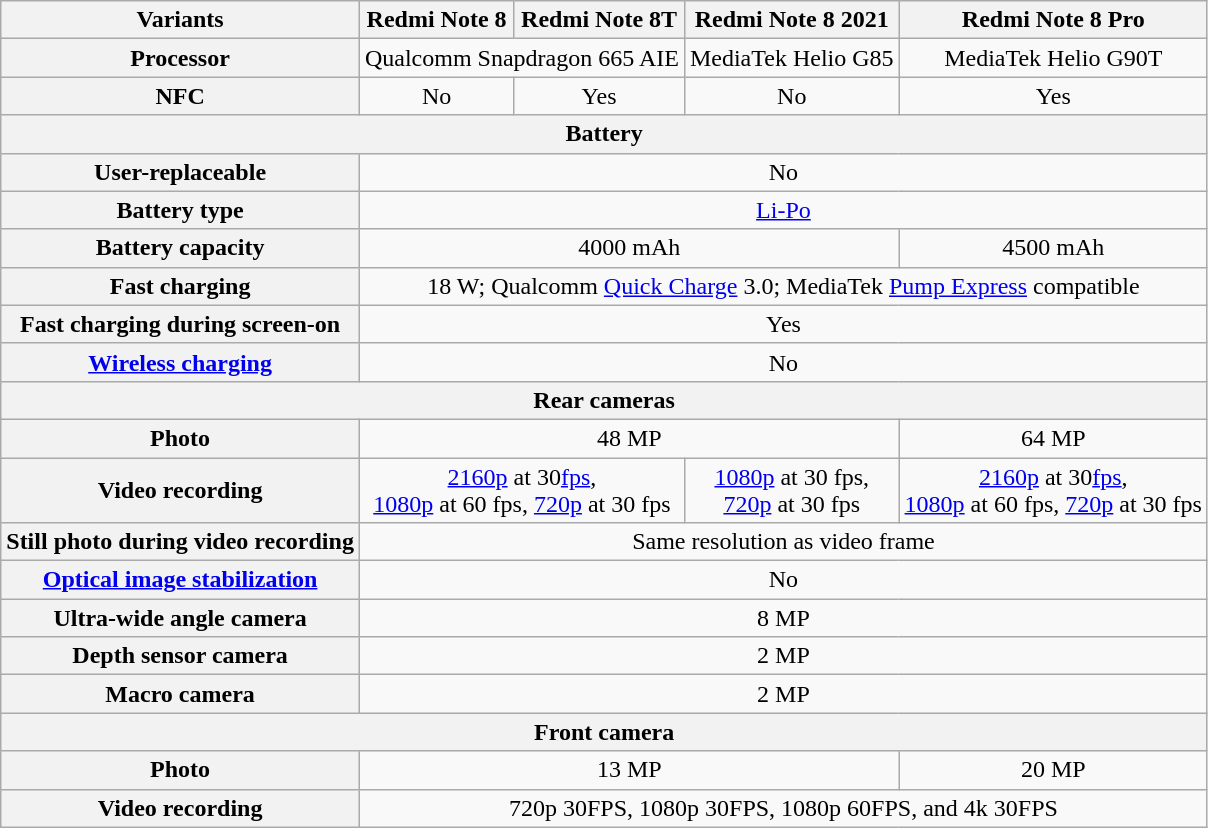<table class="wikitable" style="text-align:center;">
<tr>
<th>Variants</th>
<th>Redmi Note 8</th>
<th>Redmi Note 8T</th>
<th>Redmi Note 8 2021</th>
<th>Redmi Note 8 Pro</th>
</tr>
<tr>
<th>Processor</th>
<td colspan=2>Qualcomm Snapdragon 665 AIE</td>
<td>MediaTek Helio G85</td>
<td>MediaTek Helio G90T</td>
</tr>
<tr>
<th>NFC</th>
<td>No</td>
<td>Yes</td>
<td>No</td>
<td>Yes</td>
</tr>
<tr>
<th colspan="5">Battery</th>
</tr>
<tr>
<th>User-replaceable</th>
<td colspan="4">No</td>
</tr>
<tr>
<th>Battery type</th>
<td colspan="4"><a href='#'>Li-Po</a></td>
</tr>
<tr>
<th>Battery capacity</th>
<td colspan="3">4000 mAh</td>
<td>4500 mAh</td>
</tr>
<tr>
<th>Fast charging</th>
<td colspan="4">18 W; Qualcomm <a href='#'>Quick Charge</a> 3.0; MediaTek <a href='#'>Pump Express</a> compatible</td>
</tr>
<tr>
<th>Fast charging during screen-on</th>
<td colspan="4">Yes</td>
</tr>
<tr>
<th><a href='#'>Wireless charging</a></th>
<td colspan="4">No</td>
</tr>
<tr>
<th colspan="5">Rear cameras</th>
</tr>
<tr>
<th>Photo</th>
<td colspan="3">48 MP</td>
<td>64 MP</td>
</tr>
<tr>
<th>Video recording</th>
<td colspan="2"><a href='#'>2160p</a> at 30<a href='#'>fps</a>,<br><a href='#'>1080p</a> at 60 fps,
<a href='#'>720p</a> at 30 fps</td>
<td><a href='#'>1080p</a> at 30 fps,<br><a href='#'>720p</a> at 30 fps</td>
<td><a href='#'>2160p</a> at 30<a href='#'>fps</a>,<br><a href='#'>1080p</a> at 60 fps,
<a href='#'>720p</a> at 30 fps</td>
</tr>
<tr>
<th>Still photo during video recording</th>
<td colspan="4">Same resolution as video frame</td>
</tr>
<tr>
<th><a href='#'>Optical image stabilization</a></th>
<td colspan="4">No</td>
</tr>
<tr>
<th>Ultra-wide angle camera</th>
<td colspan="4">8 MP</td>
</tr>
<tr>
<th>Depth sensor camera</th>
<td colspan="4">2 MP</td>
</tr>
<tr>
<th>Macro camera</th>
<td colspan="4">2 MP</td>
</tr>
<tr>
<th colspan="5">Front camera</th>
</tr>
<tr>
<th>Photo</th>
<td colspan="3">13 MP</td>
<td>20 MP</td>
</tr>
<tr>
<th>Video recording</th>
<td colspan="4">720p 30FPS, 1080p 30FPS, 1080p 60FPS, and 4k 30FPS</td>
</tr>
</table>
